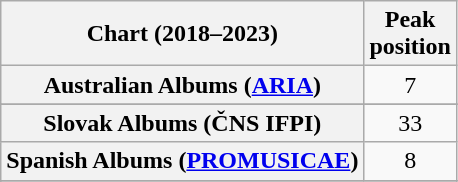<table class="wikitable sortable plainrowheaders" style="text-align:center">
<tr>
<th scope="col">Chart (2018–2023)</th>
<th scope="col">Peak<br>position</th>
</tr>
<tr>
<th scope="row">Australian Albums (<a href='#'>ARIA</a>)</th>
<td>7</td>
</tr>
<tr>
</tr>
<tr>
</tr>
<tr>
</tr>
<tr>
</tr>
<tr>
</tr>
<tr>
</tr>
<tr>
</tr>
<tr>
</tr>
<tr>
</tr>
<tr>
</tr>
<tr>
</tr>
<tr>
</tr>
<tr>
</tr>
<tr>
</tr>
<tr>
</tr>
<tr>
</tr>
<tr>
</tr>
<tr>
<th scope="row">Slovak Albums (ČNS IFPI)</th>
<td>33</td>
</tr>
<tr>
<th scope="row">Spanish Albums (<a href='#'>PROMUSICAE</a>)</th>
<td>8</td>
</tr>
<tr>
</tr>
<tr>
</tr>
<tr>
</tr>
<tr>
</tr>
<tr>
</tr>
<tr>
</tr>
</table>
